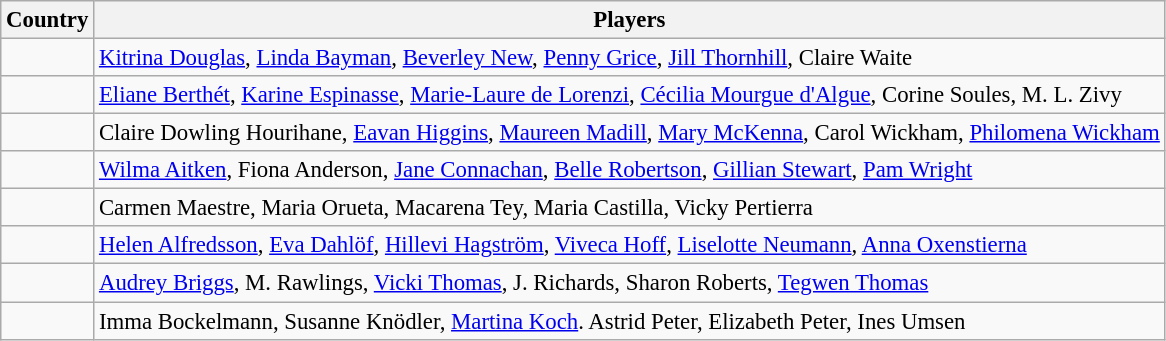<table class="wikitable" style="font-size:95%;">
<tr>
<th>Country</th>
<th>Players</th>
</tr>
<tr>
<td></td>
<td><a href='#'>Kitrina Douglas</a>, <a href='#'>Linda Bayman</a>, <a href='#'>Beverley New</a>, <a href='#'>Penny Grice</a>, <a href='#'>Jill Thornhill</a>, Claire Waite</td>
</tr>
<tr>
<td></td>
<td><a href='#'>Eliane Berthét</a>, <a href='#'>Karine Espinasse</a>, <a href='#'>Marie-Laure de Lorenzi</a>, <a href='#'>Cécilia Mourgue d'Algue</a>, Corine Soules, M. L. Zivy</td>
</tr>
<tr>
<td></td>
<td>Claire Dowling Hourihane, <a href='#'>Eavan Higgins</a>, <a href='#'>Maureen Madill</a>, <a href='#'>Mary McKenna</a>, Carol Wickham, <a href='#'>Philomena Wickham</a></td>
</tr>
<tr>
<td></td>
<td><a href='#'>Wilma Aitken</a>, Fiona Anderson, <a href='#'>Jane Connachan</a>, <a href='#'>Belle Robertson</a>, <a href='#'>Gillian Stewart</a>, <a href='#'>Pam Wright</a></td>
</tr>
<tr>
<td></td>
<td>Carmen Maestre, Maria Orueta, Macarena Tey, Maria Castilla, Vicky Pertierra</td>
</tr>
<tr>
<td></td>
<td><a href='#'>Helen Alfredsson</a>, <a href='#'>Eva Dahlöf</a>, <a href='#'>Hillevi Hagström</a>, <a href='#'>Viveca Hoff</a>, <a href='#'>Liselotte Neumann</a>, <a href='#'>Anna Oxenstierna</a></td>
</tr>
<tr>
<td></td>
<td><a href='#'>Audrey Briggs</a>, M. Rawlings, <a href='#'>Vicki Thomas</a>, J. Richards, Sharon Roberts, <a href='#'>Tegwen Thomas</a></td>
</tr>
<tr>
<td></td>
<td>Imma Bockelmann, Susanne Knödler, <a href='#'>Martina Koch</a>. Astrid Peter, Elizabeth Peter, Ines Umsen</td>
</tr>
</table>
